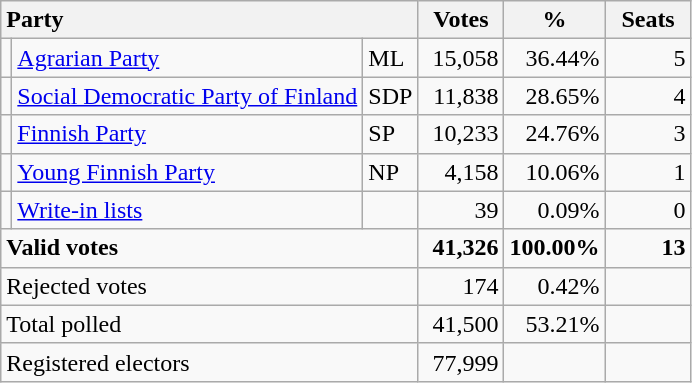<table class="wikitable" border="1" style="text-align:right;">
<tr>
<th style="text-align:left;" colspan=3>Party</th>
<th align=center width="50">Votes</th>
<th align=center width="50">%</th>
<th align=center width="50">Seats</th>
</tr>
<tr>
<td></td>
<td align=left><a href='#'>Agrarian Party</a></td>
<td align=left>ML</td>
<td>15,058</td>
<td>36.44%</td>
<td>5</td>
</tr>
<tr>
<td></td>
<td align=left style="white-space: nowrap;"><a href='#'>Social Democratic Party of Finland</a></td>
<td align=left>SDP</td>
<td>11,838</td>
<td>28.65%</td>
<td>4</td>
</tr>
<tr>
<td></td>
<td align=left><a href='#'>Finnish Party</a></td>
<td align=left>SP</td>
<td>10,233</td>
<td>24.76%</td>
<td>3</td>
</tr>
<tr>
<td></td>
<td align=left><a href='#'>Young Finnish Party</a></td>
<td align=left>NP</td>
<td>4,158</td>
<td>10.06%</td>
<td>1</td>
</tr>
<tr>
<td></td>
<td align=left><a href='#'>Write-in lists</a></td>
<td align=left></td>
<td>39</td>
<td>0.09%</td>
<td>0</td>
</tr>
<tr style="font-weight:bold">
<td align=left colspan=3>Valid votes</td>
<td>41,326</td>
<td>100.00%</td>
<td>13</td>
</tr>
<tr>
<td align=left colspan=3>Rejected votes</td>
<td>174</td>
<td>0.42%</td>
<td></td>
</tr>
<tr>
<td align=left colspan=3>Total polled</td>
<td>41,500</td>
<td>53.21%</td>
<td></td>
</tr>
<tr>
<td align=left colspan=3>Registered electors</td>
<td>77,999</td>
<td></td>
<td></td>
</tr>
</table>
